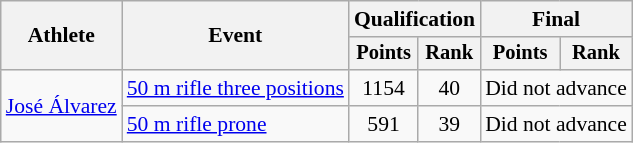<table class="wikitable" style="font-size:90%">
<tr>
<th rowspan="2">Athlete</th>
<th rowspan="2">Event</th>
<th colspan=2>Qualification</th>
<th colspan=2>Final</th>
</tr>
<tr style="font-size:95%">
<th>Points</th>
<th>Rank</th>
<th>Points</th>
<th>Rank</th>
</tr>
<tr align=center>
<td align=left rowspan=2><a href='#'>José Álvarez</a></td>
<td align=left><a href='#'>50 m rifle three positions</a></td>
<td>1154</td>
<td>40</td>
<td colspan=2>Did not advance</td>
</tr>
<tr align=center>
<td align=left><a href='#'>50 m rifle prone</a></td>
<td>591</td>
<td>39</td>
<td colspan=2>Did not advance</td>
</tr>
</table>
